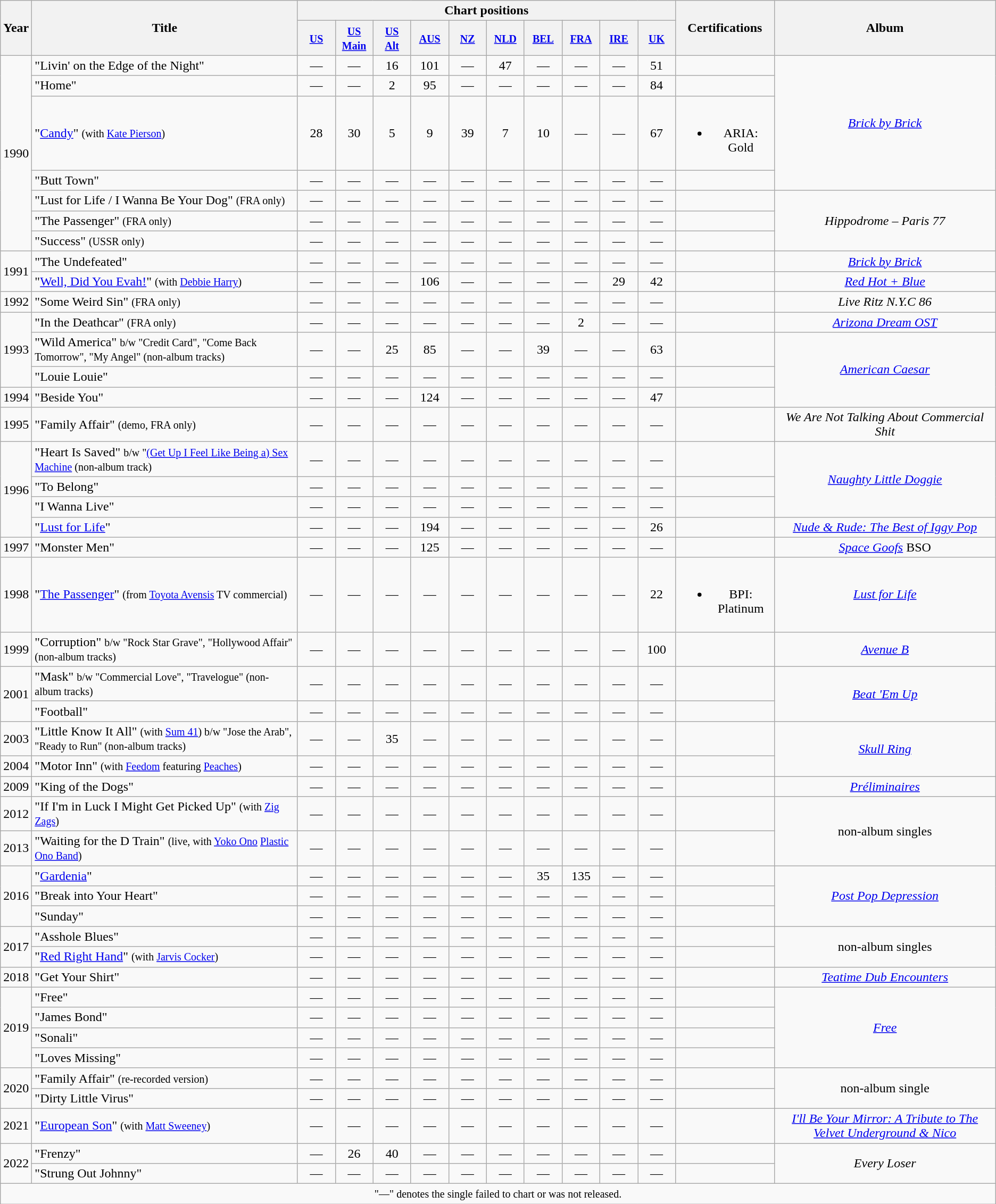<table class="wikitable" style=text-align:center;>
<tr>
<th rowspan="2">Year</th>
<th rowspan="2">Title</th>
<th colspan="10">Chart positions</th>
<th rowspan="2">Certifications</th>
<th rowspan="2">Album</th>
</tr>
<tr style="font-">
<th width="40"><small><a href='#'>US</a></small></th>
<th width="40"><small><a href='#'>US<br>Main</a></small></th>
<th width="40"><small><a href='#'>US<br>Alt</a></small></th>
<th width="40"><small><a href='#'>AUS</a></small><br></th>
<th width="40"><small><a href='#'>NZ</a></small><br></th>
<th width="40"><small><a href='#'>NLD</a></small><br></th>
<th width="40"><small><a href='#'>BEL</a></small></th>
<th width="40"><small><a href='#'>FRA</a></small></th>
<th width="40"><small><a href='#'>IRE</a></small></th>
<th width="40"><small><a href='#'>UK</a></small><br></th>
</tr>
<tr>
<td rowspan="7">1990</td>
<td align="left">"Livin' on the Edge of the Night"</td>
<td>—</td>
<td>—</td>
<td>16</td>
<td>101</td>
<td>—</td>
<td>47</td>
<td>—</td>
<td>—</td>
<td>—</td>
<td>51</td>
<td></td>
<td rowspan="4"><em><a href='#'>Brick by Brick</a></em></td>
</tr>
<tr>
<td align="left">"Home"</td>
<td>—</td>
<td>—</td>
<td>2</td>
<td>95</td>
<td>—</td>
<td>—</td>
<td>—</td>
<td>—</td>
<td>—</td>
<td>84</td>
<td></td>
</tr>
<tr>
<td align="left">"<a href='#'>Candy</a>" <small>(with <a href='#'>Kate Pierson</a>)</small></td>
<td>28</td>
<td>30</td>
<td>5</td>
<td>9</td>
<td>39</td>
<td>7</td>
<td>10</td>
<td>—</td>
<td>—</td>
<td>67</td>
<td><br><ul><li>ARIA: Gold</li></ul></td>
</tr>
<tr>
<td align="left">"Butt Town"</td>
<td>—</td>
<td>—</td>
<td>—</td>
<td>—</td>
<td>—</td>
<td>—</td>
<td>—</td>
<td>—</td>
<td>—</td>
<td>—</td>
<td></td>
</tr>
<tr>
<td align="left">"Lust for Life / I Wanna Be Your Dog" <small>(FRA only)</small></td>
<td>—</td>
<td>—</td>
<td>—</td>
<td>—</td>
<td>—</td>
<td>—</td>
<td>—</td>
<td>—</td>
<td>—</td>
<td>—</td>
<td></td>
<td rowspan="3"><em>Hippodrome – Paris 77</em></td>
</tr>
<tr>
<td align="left">"The Passenger" <small>(FRA only)</small></td>
<td>—</td>
<td>—</td>
<td>—</td>
<td>—</td>
<td>—</td>
<td>—</td>
<td>—</td>
<td>—</td>
<td>—</td>
<td>—</td>
<td></td>
</tr>
<tr>
<td align="left">"Success" <small>(USSR only)</small></td>
<td>—</td>
<td>—</td>
<td>—</td>
<td>—</td>
<td>—</td>
<td>—</td>
<td>—</td>
<td>—</td>
<td>—</td>
<td>—</td>
<td></td>
</tr>
<tr>
<td rowspan="2">1991</td>
<td align="left">"The Undefeated"</td>
<td>—</td>
<td>—</td>
<td>—</td>
<td>—</td>
<td>—</td>
<td>—</td>
<td>—</td>
<td>—</td>
<td>—</td>
<td>—</td>
<td></td>
<td><em><a href='#'>Brick by Brick</a></em></td>
</tr>
<tr>
<td align="left">"<a href='#'>Well, Did You Evah!</a>" <small>(with <a href='#'>Debbie Harry</a>)</small></td>
<td>—</td>
<td>—</td>
<td>—</td>
<td>106</td>
<td>—</td>
<td>—</td>
<td>—</td>
<td>—</td>
<td>29</td>
<td>42</td>
<td></td>
<td><em><a href='#'>Red Hot + Blue</a></em></td>
</tr>
<tr>
<td>1992</td>
<td align="left">"Some Weird Sin" <small>(FRA only)</small></td>
<td>—</td>
<td>—</td>
<td>—</td>
<td>—</td>
<td>—</td>
<td>—</td>
<td>—</td>
<td>—</td>
<td>—</td>
<td>—</td>
<td></td>
<td><em>Live Ritz N.Y.C 86</em></td>
</tr>
<tr>
<td rowspan="3">1993</td>
<td align="left">"In the Deathcar" <small>(FRA only)</small></td>
<td>—</td>
<td>—</td>
<td>—</td>
<td>—</td>
<td>—</td>
<td>—</td>
<td>—</td>
<td>2</td>
<td>—</td>
<td>—</td>
<td></td>
<td><em><a href='#'>Arizona Dream OST</a></em></td>
</tr>
<tr>
<td align="left">"Wild America" <small>b/w "Credit Card", "Come Back Tomorrow", "My Angel" (non-album tracks)</small></td>
<td>—</td>
<td>—</td>
<td>25</td>
<td>85</td>
<td>—</td>
<td>—</td>
<td>39</td>
<td>—</td>
<td>—</td>
<td>63</td>
<td></td>
<td rowspan="3"><em><a href='#'>American Caesar</a></em></td>
</tr>
<tr>
<td align="left">"Louie Louie"</td>
<td>—</td>
<td>—</td>
<td>—</td>
<td>—</td>
<td>—</td>
<td>—</td>
<td>—</td>
<td>—</td>
<td>—</td>
<td>—</td>
<td></td>
</tr>
<tr>
<td>1994</td>
<td align="left">"Beside You"</td>
<td>—</td>
<td>—</td>
<td>—</td>
<td>124</td>
<td>—</td>
<td>—</td>
<td>—</td>
<td>—</td>
<td>—</td>
<td>47</td>
<td></td>
</tr>
<tr>
<td>1995</td>
<td align="left">"Family Affair" <small>(demo, FRA only)</small></td>
<td>—</td>
<td>—</td>
<td>—</td>
<td>—</td>
<td>—</td>
<td>—</td>
<td>—</td>
<td>—</td>
<td>—</td>
<td>—</td>
<td></td>
<td><em>We Are Not Talking About Commercial Shit</em></td>
</tr>
<tr>
<td rowspan="4">1996</td>
<td align="left">"Heart Is Saved" <small>b/w "<a href='#'>(Get Up I Feel Like Being a) Sex Machine</a> (non-album track)</small></td>
<td>—</td>
<td>—</td>
<td>—</td>
<td>—</td>
<td>—</td>
<td>—</td>
<td>—</td>
<td>—</td>
<td>—</td>
<td>—</td>
<td></td>
<td rowspan="3"><em><a href='#'>Naughty Little Doggie</a></em></td>
</tr>
<tr>
<td align="left">"To Belong"</td>
<td>—</td>
<td>—</td>
<td>—</td>
<td>—</td>
<td>—</td>
<td>—</td>
<td>—</td>
<td>—</td>
<td>—</td>
<td>—</td>
<td></td>
</tr>
<tr>
<td align="left">"I Wanna Live"</td>
<td>—</td>
<td>—</td>
<td>—</td>
<td>—</td>
<td>—</td>
<td>—</td>
<td>—</td>
<td>—</td>
<td>—</td>
<td>—</td>
<td></td>
</tr>
<tr>
<td align="left">"<a href='#'>Lust for Life</a>"</td>
<td>—</td>
<td>—</td>
<td>—</td>
<td>194</td>
<td>—</td>
<td>—</td>
<td>—</td>
<td>—</td>
<td>—</td>
<td>26</td>
<td></td>
<td><em><a href='#'>Nude & Rude: The Best of Iggy Pop</a></em></td>
</tr>
<tr>
<td>1997</td>
<td align="left">"Monster Men"</td>
<td>—</td>
<td>—</td>
<td>—</td>
<td>125</td>
<td>—</td>
<td>—</td>
<td>—</td>
<td>—</td>
<td>—</td>
<td>—</td>
<td></td>
<td><em><a href='#'>Space Goofs</a></em> BSO</td>
</tr>
<tr>
<td>1998</td>
<td align="left">"<a href='#'>The Passenger</a>" <small>(from <a href='#'>Toyota Avensis</a> TV commercial)</small></td>
<td>—</td>
<td>—</td>
<td>—</td>
<td>—</td>
<td>—</td>
<td>—</td>
<td>—</td>
<td>—</td>
<td>—</td>
<td>22</td>
<td><br><ul><li>BPI: Platinum</li></ul></td>
<td><em><a href='#'>Lust for Life</a></em></td>
</tr>
<tr>
<td>1999</td>
<td align="left">"Corruption" <small>b/w "Rock Star Grave", "Hollywood Affair" (non-album tracks)</small></td>
<td>—</td>
<td>—</td>
<td>—</td>
<td>—</td>
<td>—</td>
<td>—</td>
<td>—</td>
<td>—</td>
<td>—</td>
<td>100</td>
<td></td>
<td><em><a href='#'>Avenue B</a></em></td>
</tr>
<tr>
<td rowspan="2">2001</td>
<td align="left">"Mask" <small>b/w "Commercial Love", "Travelogue" (non-album tracks)</small></td>
<td>—</td>
<td>—</td>
<td>—</td>
<td>—</td>
<td>—</td>
<td>—</td>
<td>—</td>
<td>—</td>
<td>—</td>
<td>—</td>
<td></td>
<td rowspan="2"><em><a href='#'>Beat 'Em Up</a></em></td>
</tr>
<tr>
<td align="left">"Football"</td>
<td>—</td>
<td>—</td>
<td>—</td>
<td>—</td>
<td>—</td>
<td>—</td>
<td>—</td>
<td>—</td>
<td>—</td>
<td>—</td>
<td></td>
</tr>
<tr>
<td>2003</td>
<td align="left">"Little Know It All" <small>(with <a href='#'>Sum 41</a>) b/w "Jose the Arab", "Ready to Run" (non-album tracks)</small></td>
<td>—</td>
<td>—</td>
<td>35</td>
<td>—</td>
<td>—</td>
<td>—</td>
<td>—</td>
<td>—</td>
<td>—</td>
<td>—</td>
<td></td>
<td rowspan="2"><em><a href='#'>Skull Ring</a></em></td>
</tr>
<tr>
<td>2004</td>
<td align="left">"Motor Inn" <small>(with <a href='#'>Feedom</a> featuring <a href='#'>Peaches</a>)</small></td>
<td>—</td>
<td>—</td>
<td>—</td>
<td>—</td>
<td>—</td>
<td>—</td>
<td>—</td>
<td>—</td>
<td>—</td>
<td>—</td>
<td></td>
</tr>
<tr>
<td>2009</td>
<td align="left">"King of the Dogs"</td>
<td>—</td>
<td>—</td>
<td>—</td>
<td>—</td>
<td>—</td>
<td>—</td>
<td>—</td>
<td>—</td>
<td>—</td>
<td>—</td>
<td></td>
<td><em><a href='#'>Préliminaires</a></em></td>
</tr>
<tr>
<td>2012</td>
<td align="left">"If I'm in Luck I Might Get Picked Up" <small>(with <a href='#'>Zig Zags</a>)</small></td>
<td>—</td>
<td>—</td>
<td>—</td>
<td>—</td>
<td>—</td>
<td>—</td>
<td>—</td>
<td>—</td>
<td>—</td>
<td>—</td>
<td></td>
<td rowspan="2">non-album singles</td>
</tr>
<tr>
<td>2013</td>
<td align="left">"Waiting for the D Train" <small>(live, with <a href='#'>Yoko Ono</a> <a href='#'>Plastic Ono Band</a>)</small></td>
<td>—</td>
<td>—</td>
<td>—</td>
<td>—</td>
<td>—</td>
<td>—</td>
<td>—</td>
<td>—</td>
<td>—</td>
<td>—</td>
<td></td>
</tr>
<tr>
<td rowspan="3">2016</td>
<td align="left">"<a href='#'>Gardenia</a>"</td>
<td>—</td>
<td>—</td>
<td>—</td>
<td>—</td>
<td>—</td>
<td>—</td>
<td>35</td>
<td>135</td>
<td>—</td>
<td>—</td>
<td></td>
<td rowspan="3"><em><a href='#'>Post Pop Depression</a></em></td>
</tr>
<tr>
<td align="left">"Break into Your Heart"</td>
<td>—</td>
<td>—</td>
<td>—</td>
<td>—</td>
<td>—</td>
<td>—</td>
<td>—</td>
<td>—</td>
<td>—</td>
<td>—</td>
<td></td>
</tr>
<tr>
<td align="left">"Sunday"</td>
<td>—</td>
<td>—</td>
<td>—</td>
<td>—</td>
<td>—</td>
<td>—</td>
<td>—</td>
<td>—</td>
<td>—</td>
<td>—</td>
<td></td>
</tr>
<tr>
<td rowspan="2">2017</td>
<td align="left">"Asshole Blues"</td>
<td>—</td>
<td>—</td>
<td>—</td>
<td>—</td>
<td>—</td>
<td>—</td>
<td>—</td>
<td>—</td>
<td>—</td>
<td>—</td>
<td></td>
<td rowspan="2">non-album singles</td>
</tr>
<tr>
<td align="left">"<a href='#'>Red Right Hand</a>" <small>(with <a href='#'>Jarvis Cocker</a>)</small></td>
<td>—</td>
<td>—</td>
<td>—</td>
<td>—</td>
<td>—</td>
<td>—</td>
<td>—</td>
<td>—</td>
<td>—</td>
<td>—</td>
<td></td>
</tr>
<tr>
<td>2018</td>
<td align="left">"Get Your Shirt"</td>
<td>—</td>
<td>—</td>
<td>—</td>
<td>—</td>
<td>—</td>
<td>—</td>
<td>—</td>
<td>—</td>
<td>—</td>
<td>—</td>
<td></td>
<td><em><a href='#'>Teatime Dub Encounters</a></em></td>
</tr>
<tr>
<td rowspan="4">2019</td>
<td align="left">"Free"</td>
<td>—</td>
<td>—</td>
<td>—</td>
<td>—</td>
<td>—</td>
<td>—</td>
<td>—</td>
<td>—</td>
<td>—</td>
<td>—</td>
<td></td>
<td rowspan="4"><em><a href='#'>Free</a></em></td>
</tr>
<tr>
<td align="left">"James Bond"</td>
<td>—</td>
<td>—</td>
<td>—</td>
<td>—</td>
<td>—</td>
<td>—</td>
<td>—</td>
<td>—</td>
<td>—</td>
<td>—</td>
<td></td>
</tr>
<tr>
<td align="left">"Sonali"</td>
<td>—</td>
<td>—</td>
<td>—</td>
<td>—</td>
<td>—</td>
<td>—</td>
<td>—</td>
<td>—</td>
<td>—</td>
<td>—</td>
<td></td>
</tr>
<tr>
<td align="left">"Loves Missing"</td>
<td>—</td>
<td>—</td>
<td>—</td>
<td>—</td>
<td>—</td>
<td>—</td>
<td>—</td>
<td>—</td>
<td>—</td>
<td>—</td>
<td></td>
</tr>
<tr>
<td rowspan="2">2020</td>
<td align="left">"Family Affair" <small>(re-recorded version)</small></td>
<td>—</td>
<td>—</td>
<td>—</td>
<td>—</td>
<td>—</td>
<td>—</td>
<td>—</td>
<td>—</td>
<td>—</td>
<td>—</td>
<td></td>
<td rowspan="2">non-album single</td>
</tr>
<tr>
<td align="left">"Dirty Little Virus"</td>
<td>—</td>
<td>—</td>
<td>—</td>
<td>—</td>
<td>—</td>
<td>—</td>
<td>—</td>
<td>—</td>
<td>—</td>
<td>—</td>
<td></td>
</tr>
<tr>
<td>2021</td>
<td align="left">"<a href='#'>European Son</a>" <small>(with <a href='#'>Matt Sweeney</a>)</small></td>
<td>—</td>
<td>—</td>
<td>—</td>
<td>—</td>
<td>—</td>
<td>—</td>
<td>—</td>
<td>—</td>
<td>—</td>
<td>—</td>
<td></td>
<td><em><a href='#'>I'll Be Your Mirror: A Tribute to The Velvet Underground & Nico</a></em></td>
</tr>
<tr>
<td rowspan="2">2022</td>
<td align="left">"Frenzy"</td>
<td>—</td>
<td>26</td>
<td>40</td>
<td>—</td>
<td>—</td>
<td>—</td>
<td>—</td>
<td>—</td>
<td>—</td>
<td>—</td>
<td></td>
<td rowspan="2"><em>Every Loser</em></td>
</tr>
<tr>
<td align="left">"Strung Out Johnny"</td>
<td>—</td>
<td>—</td>
<td>—</td>
<td>—</td>
<td>—</td>
<td>—</td>
<td>—</td>
<td>—</td>
<td>—</td>
<td>—</td>
<td></td>
</tr>
<tr>
<td colspan="14" align="center"><small>"—" denotes the single failed to chart or was not released.</small></td>
</tr>
</table>
